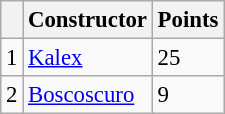<table class="wikitable" style="font-size: 95%;">
<tr>
<th></th>
<th>Constructor</th>
<th>Points</th>
</tr>
<tr>
<td align=center>1</td>
<td> <a href='#'>Kalex</a></td>
<td align=left>25</td>
</tr>
<tr>
<td align=center>2</td>
<td> <a href='#'>Boscoscuro</a></td>
<td align=left>9</td>
</tr>
</table>
